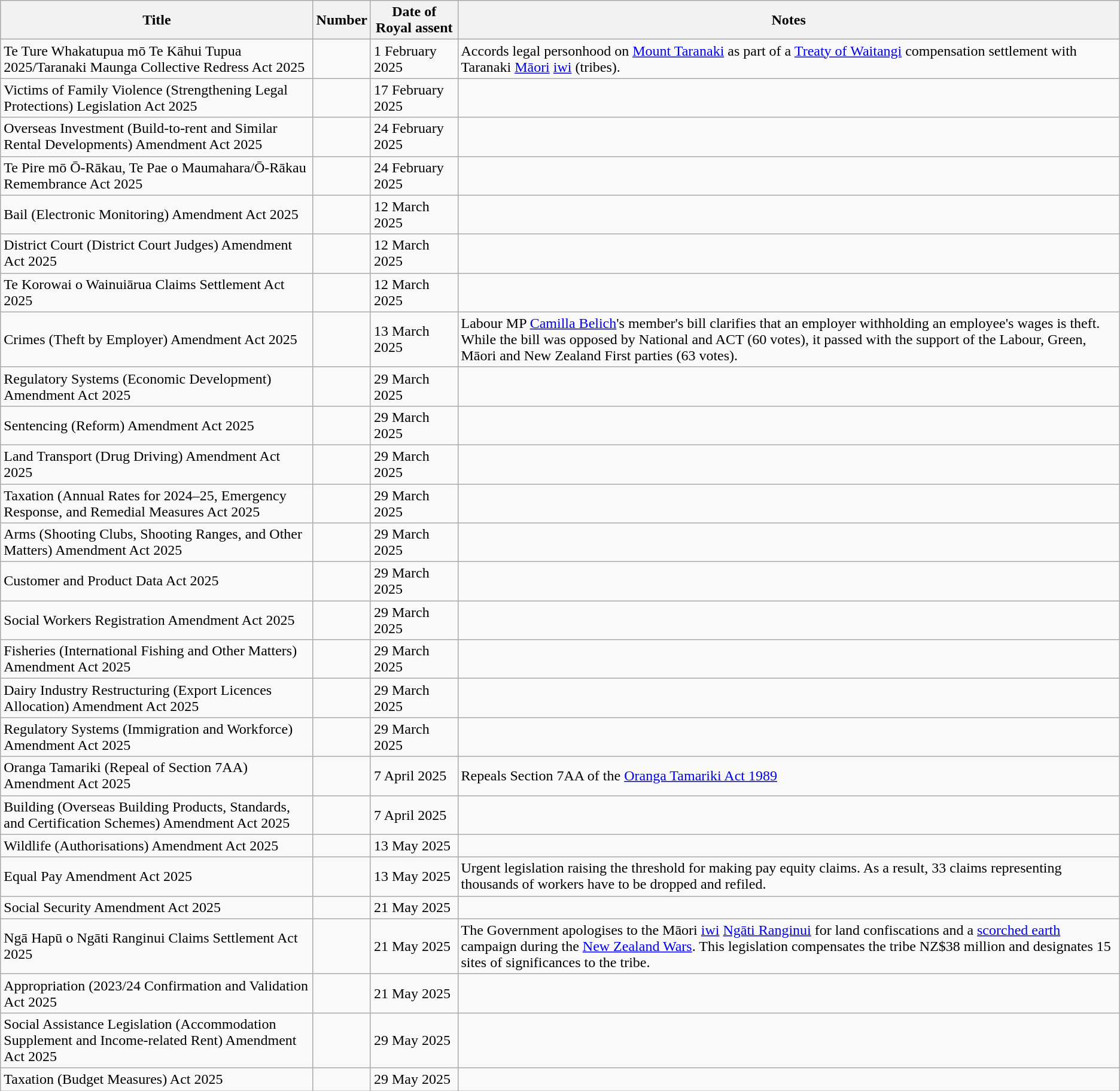<table class="wikitable sortable">
<tr>
<th>Title</th>
<th>Number</th>
<th>Date of Royal assent</th>
<th>Notes</th>
</tr>
<tr>
<td>Te Ture Whakatupua mō Te Kāhui Tupua 2025/Taranaki Maunga Collective Redress Act 2025</td>
<td></td>
<td>1 February 2025</td>
<td>Accords legal personhood on <a href='#'>Mount Taranaki</a> as part of a <a href='#'>Treaty of Waitangi</a> compensation settlement with Taranaki <a href='#'>Māori</a> <a href='#'>iwi</a> (tribes).</td>
</tr>
<tr>
<td>Victims of Family Violence (Strengthening Legal Protections) Legislation Act 2025</td>
<td></td>
<td>17 February 2025</td>
<td></td>
</tr>
<tr>
<td>Overseas Investment (Build-to-rent and Similar Rental Developments) Amendment Act 2025</td>
<td></td>
<td>24 February 2025</td>
<td></td>
</tr>
<tr>
<td>Te Pire mō Ō-Rākau, Te Pae o Maumahara/Ō-Rākau Remembrance Act 2025</td>
<td></td>
<td>24 February 2025</td>
<td></td>
</tr>
<tr>
<td>Bail (Electronic Monitoring) Amendment Act 2025</td>
<td></td>
<td>12 March 2025</td>
<td></td>
</tr>
<tr>
<td>District Court (District Court Judges) Amendment Act 2025</td>
<td></td>
<td>12 March 2025</td>
<td></td>
</tr>
<tr>
<td>Te Korowai o Wainuiārua Claims Settlement Act 2025</td>
<td></td>
<td>12 March 2025</td>
<td></td>
</tr>
<tr>
<td>Crimes (Theft by Employer) Amendment Act 2025</td>
<td></td>
<td>13 March 2025</td>
<td>Labour MP <a href='#'>Camilla Belich</a>'s member's bill clarifies that an employer withholding an employee's wages is theft. While the bill was opposed by National and ACT (60 votes), it passed with the support of the Labour, Green, Māori and New Zealand First parties (63 votes).</td>
</tr>
<tr>
<td>Regulatory Systems (Economic Development) Amendment Act 2025</td>
<td></td>
<td>29 March 2025</td>
<td></td>
</tr>
<tr>
<td>Sentencing (Reform) Amendment Act 2025</td>
<td></td>
<td>29 March 2025</td>
<td></td>
</tr>
<tr>
<td>Land Transport (Drug Driving) Amendment Act 2025</td>
<td></td>
<td>29 March 2025</td>
<td></td>
</tr>
<tr>
<td>Taxation (Annual Rates for 2024–25, Emergency Response, and Remedial Measures Act 2025</td>
<td></td>
<td>29 March 2025</td>
<td></td>
</tr>
<tr>
<td>Arms (Shooting Clubs, Shooting Ranges, and Other Matters) Amendment Act 2025</td>
<td></td>
<td>29 March 2025</td>
<td></td>
</tr>
<tr>
<td>Customer and Product Data Act 2025</td>
<td></td>
<td>29 March 2025</td>
<td></td>
</tr>
<tr>
<td>Social Workers Registration Amendment Act 2025</td>
<td></td>
<td>29 March 2025</td>
<td></td>
</tr>
<tr>
<td>Fisheries (International Fishing and Other Matters) Amendment Act 2025</td>
<td></td>
<td>29 March 2025</td>
<td></td>
</tr>
<tr>
<td>Dairy Industry Restructuring (Export Licences Allocation) Amendment Act 2025</td>
<td></td>
<td>29 March 2025</td>
<td></td>
</tr>
<tr>
<td>Regulatory Systems (Immigration and Workforce) Amendment Act 2025</td>
<td></td>
<td>29 March 2025</td>
<td></td>
</tr>
<tr>
<td>Oranga Tamariki (Repeal of Section 7AA) Amendment Act 2025</td>
<td></td>
<td>7 April 2025</td>
<td>Repeals Section 7AA of the <a href='#'>Oranga Tamariki Act 1989</a></td>
</tr>
<tr>
<td>Building (Overseas Building Products, Standards, and Certification Schemes) Amendment Act 2025</td>
<td></td>
<td>7 April 2025</td>
<td></td>
</tr>
<tr>
<td>Wildlife (Authorisations) Amendment Act 2025</td>
<td></td>
<td>13 May 2025</td>
<td></td>
</tr>
<tr>
<td>Equal Pay Amendment Act 2025</td>
<td></td>
<td>13 May 2025</td>
<td>Urgent legislation raising the threshold for making pay equity claims. As a result, 33 claims representing thousands of workers have to be dropped and refiled.</td>
</tr>
<tr>
<td>Social Security Amendment Act 2025</td>
<td></td>
<td>21 May 2025</td>
<td></td>
</tr>
<tr>
<td>Ngā Hapū o Ngāti Ranginui Claims Settlement Act 2025</td>
<td></td>
<td>21 May 2025</td>
<td>The Government apologises to the Māori <a href='#'>iwi</a> <a href='#'>Ngāti Ranginui</a> for land confiscations and a <a href='#'>scorched earth</a> campaign during the <a href='#'>New Zealand Wars</a>. This legislation compensates the tribe NZ$38 million and designates 15 sites of significances to the tribe.</td>
</tr>
<tr>
<td>Appropriation (2023/24 Confirmation and Validation Act 2025</td>
<td></td>
<td>21 May 2025</td>
<td></td>
</tr>
<tr>
<td>Social Assistance Legislation (Accommodation Supplement and Income-related Rent) Amendment Act 2025</td>
<td></td>
<td>29 May 2025</td>
<td></td>
</tr>
<tr>
<td>Taxation (Budget Measures) Act 2025</td>
<td></td>
<td>29 May 2025</td>
<td></td>
</tr>
</table>
